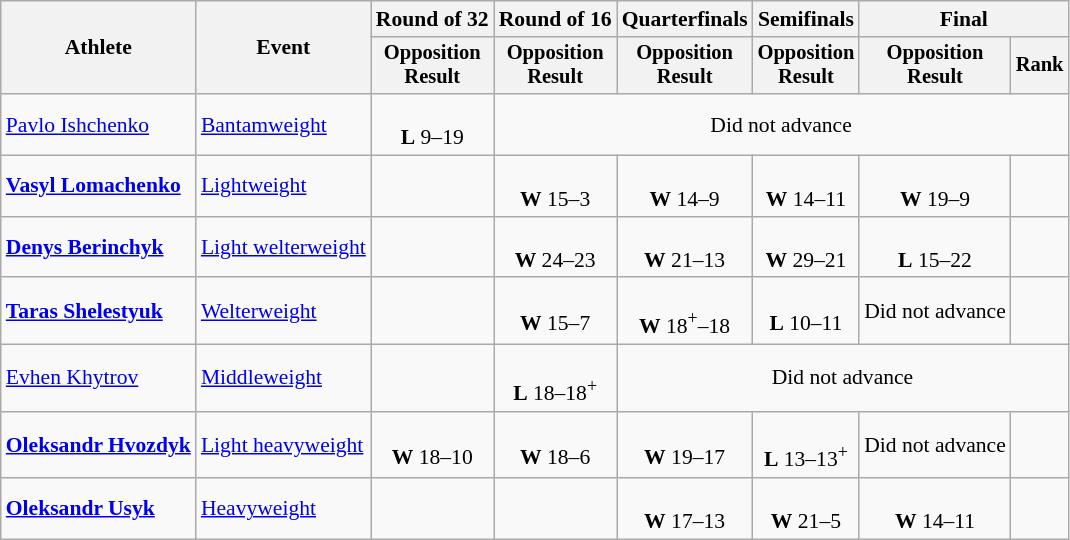<table class="wikitable" style="font-size:90%">
<tr>
<th rowspan="2">Athlete</th>
<th rowspan="2">Event</th>
<th>Round of 32</th>
<th>Round of 16</th>
<th>Quarterfinals</th>
<th>Semifinals</th>
<th colspan=2>Final</th>
</tr>
<tr style="font-size:95%">
<th>Opposition<br>Result</th>
<th>Opposition<br>Result</th>
<th>Opposition<br>Result</th>
<th>Opposition<br>Result</th>
<th>Opposition<br>Result</th>
<th>Rank</th>
</tr>
<tr align=center>
<td align=left><a href='#'>Pavlo Ishchenko</a></td>
<td align=left><a href='#'>Bantamweight</a></td>
<td><br><strong>L</strong> 9–19</td>
<td colspan=5>Did not advance</td>
</tr>
<tr align=center>
<td align=left><strong><a href='#'>Vasyl Lomachenko</a></strong></td>
<td align=left><a href='#'>Lightweight</a></td>
<td></td>
<td><br><strong>W</strong> 15–3</td>
<td><br><strong>W</strong> 14–9</td>
<td><br><strong>W</strong> 14–11</td>
<td><br><strong>W</strong> 19–9</td>
<td></td>
</tr>
<tr align=center>
<td align=left><strong><a href='#'>Denys Berinchyk</a></strong></td>
<td align=left><a href='#'>Light welterweight</a></td>
<td></td>
<td><br><strong>W</strong> 24–23</td>
<td><br><strong>W</strong> 21–13</td>
<td><br><strong>W</strong> 29–21</td>
<td><br><strong>L</strong> 15–22</td>
<td></td>
</tr>
<tr align=center>
<td align=left><strong><a href='#'>Taras Shelestyuk</a></strong></td>
<td align=left><a href='#'>Welterweight</a></td>
<td></td>
<td><br><strong>W</strong> 15–7</td>
<td><br><strong>W</strong> 18<sup>+</sup>–18</td>
<td><br><strong>L</strong> 10–11</td>
<td>Did not advance</td>
<td></td>
</tr>
<tr align=center>
<td align=left><a href='#'>Evhen Khytrov</a></td>
<td align=left><a href='#'>Middleweight</a></td>
<td></td>
<td><br><strong>L</strong> 18–18<sup>+</sup></td>
<td colspan=4>Did not advance</td>
</tr>
<tr align=center>
<td align=left><strong><a href='#'>Oleksandr Hvozdyk</a></strong></td>
<td align=left><a href='#'>Light heavyweight</a></td>
<td><br><strong>W</strong> 18–10</td>
<td><br><strong>W</strong> 18–6</td>
<td><br><strong>W</strong> 19–17</td>
<td><br><strong>L</strong> 13–13<sup>+</sup></td>
<td>Did not advance</td>
<td></td>
</tr>
<tr align=center>
<td align=left><strong><a href='#'>Oleksandr Usyk</a></strong></td>
<td align=left><a href='#'>Heavyweight</a></td>
<td></td>
<td></td>
<td><br><strong>W</strong> 17–13</td>
<td><br><strong>W</strong> 21–5</td>
<td><br><strong>W</strong> 14–11</td>
<td></td>
</tr>
</table>
